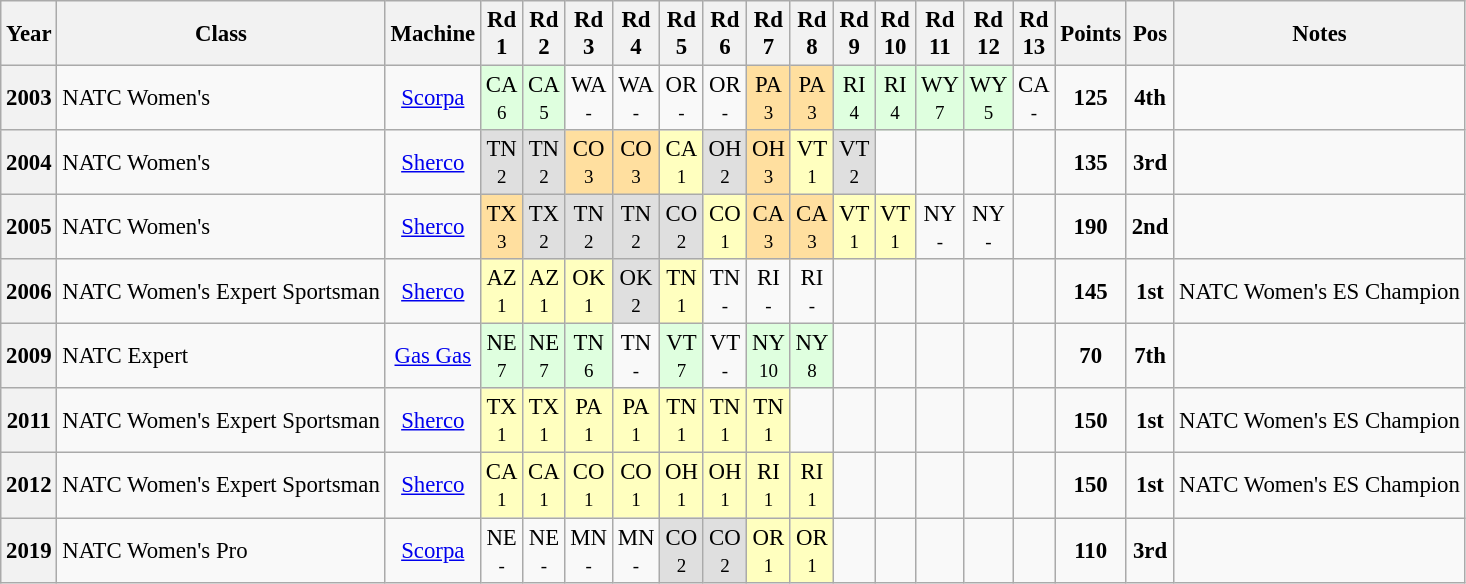<table class="wikitable" style="text-align:center; font-size:95%">
<tr valign="top">
<th valign="middle">Year</th>
<th valign="middle">Class</th>
<th valign="middle">Machine</th>
<th>Rd<br>1</th>
<th>Rd<br>2</th>
<th>Rd<br>3</th>
<th>Rd<br>4</th>
<th>Rd<br>5</th>
<th>Rd<br>6</th>
<th>Rd<br>7</th>
<th>Rd<br>8</th>
<th>Rd<br>9</th>
<th>Rd<br>10</th>
<th>Rd<br>11</th>
<th>Rd<br>12</th>
<th>Rd<br>13</th>
<th valign="middle">Points</th>
<th valign="middle">Pos</th>
<th valign="middle">Notes</th>
</tr>
<tr>
<th>2003</th>
<td align="left"> NATC Women's</td>
<td><a href='#'>Scorpa</a></td>
<td style="background:#DFFFDF;">CA<br><small>6</small></td>
<td style="background:#DFFFDF;">CA<br><small>5</small></td>
<td>WA<br><small>-</small></td>
<td>WA<br><small>-</small></td>
<td>OR<br><small>-</small></td>
<td>OR<br><small>-</small></td>
<td style="background:#FFDF9F;">PA<br><small>3</small></td>
<td style="background:#FFDF9F;">PA<br><small>3</small></td>
<td style="background:#DFFFDF;">RI<br><small>4</small></td>
<td style="background:#DFFFDF;">RI<br><small>4</small></td>
<td style="background:#DFFFDF;">WY<br><small>7</small></td>
<td style="background:#DFFFDF;">WY<br><small>5</small></td>
<td>CA<br><small>-</small></td>
<td><strong>125</strong></td>
<td><strong>4th</strong></td>
<td></td>
</tr>
<tr>
<th>2004</th>
<td align="left"> NATC Women's</td>
<td><a href='#'>Sherco</a></td>
<td style="background:#DFDFDF;">TN<br><small>2</small></td>
<td style="background:#DFDFDF;">TN<br><small>2</small></td>
<td style="background:#FFDF9F;">CO<br><small>3</small></td>
<td style="background:#FFDF9F;">CO<br><small>3</small></td>
<td style="background:#FFFFBF;">CA<br><small>1</small></td>
<td style="background:#DFDFDF;">OH<br><small>2</small></td>
<td style="background:#FFDF9F;">OH<br><small>3</small></td>
<td style="background:#FFFFBF;">VT<br><small>1</small></td>
<td style="background:#DFDFDF;">VT<br><small>2</small></td>
<td></td>
<td></td>
<td></td>
<td></td>
<td><strong>135</strong></td>
<td><strong>3rd</strong></td>
<td></td>
</tr>
<tr>
<th>2005</th>
<td align="left"> NATC Women's</td>
<td><a href='#'>Sherco</a></td>
<td style="background:#FFDF9F;">TX<br><small>3</small></td>
<td style="background:#DFDFDF;">TX<br><small>2</small></td>
<td style="background:#DFDFDF;">TN<br><small>2</small></td>
<td style="background:#DFDFDF;">TN<br><small>2</small></td>
<td style="background:#DFDFDF;">CO<br><small>2</small></td>
<td style="background:#FFFFBF;">CO<br><small>1</small></td>
<td style="background:#FFDF9F;">CA<br><small>3</small></td>
<td style="background:#FFDF9F;">CA<br><small>3</small></td>
<td style="background:#FFFFBF;">VT<br><small>1</small></td>
<td style="background:#FFFFBF;">VT<br><small>1</small></td>
<td>NY<br><small>-</small></td>
<td>NY<br><small>-</small></td>
<td></td>
<td><strong>190</strong></td>
<td><strong>2nd</strong></td>
<td></td>
</tr>
<tr>
<th>2006</th>
<td align="left"> NATC Women's Expert Sportsman</td>
<td><a href='#'>Sherco</a></td>
<td style="background:#FFFFBF;">AZ<br><small>1</small></td>
<td style="background:#FFFFBF;">AZ<br><small>1</small></td>
<td style="background:#FFFFBF;">OK<br><small>1</small></td>
<td style="background:#DFDFDF;">OK<br><small>2</small></td>
<td style="background:#FFFFBF;">TN<br><small>1</small></td>
<td>TN<br><small>-</small></td>
<td>RI<br><small>-</small></td>
<td>RI<br><small>-</small></td>
<td></td>
<td></td>
<td></td>
<td></td>
<td></td>
<td><strong>145</strong></td>
<td><strong>1st</strong></td>
<td>NATC Women's ES Champion</td>
</tr>
<tr>
<th>2009</th>
<td align="left"> NATC Expert</td>
<td><a href='#'>Gas Gas</a></td>
<td style="background:#DFFFDF;">NE<br><small>7</small></td>
<td style="background:#DFFFDF;">NE<br><small>7</small></td>
<td style="background:#DFFFDF;">TN<br><small>6</small></td>
<td>TN<br><small>-</small></td>
<td style="background:#DFFFDF;">VT<br><small>7</small></td>
<td>VT<br><small>-</small></td>
<td style="background:#DFFFDF;">NY<br><small>10</small></td>
<td style="background:#DFFFDF;">NY<br><small>8</small></td>
<td></td>
<td></td>
<td></td>
<td></td>
<td></td>
<td><strong>70</strong></td>
<td><strong>7th</strong></td>
<td></td>
</tr>
<tr>
<th>2011</th>
<td align="left"> NATC Women's Expert Sportsman</td>
<td><a href='#'>Sherco</a></td>
<td style="background:#FFFFBF;">TX<br><small>1</small></td>
<td style="background:#FFFFBF;">TX<br><small>1</small></td>
<td style="background:#FFFFBF;">PA<br><small>1</small></td>
<td style="background:#FFFFBF;">PA<br><small>1</small></td>
<td style="background:#FFFFBF;">TN<br><small>1</small></td>
<td style="background:#FFFFBF;">TN<br><small>1</small></td>
<td style="background:#FFFFBF;">TN<br><small>1</small></td>
<td></td>
<td></td>
<td></td>
<td></td>
<td></td>
<td></td>
<td><strong>150</strong></td>
<td><strong>1st</strong></td>
<td>NATC Women's ES Champion</td>
</tr>
<tr>
<th>2012</th>
<td align="left"> NATC Women's Expert Sportsman</td>
<td><a href='#'>Sherco</a></td>
<td style="background:#FFFFBF;">CA<br><small>1</small></td>
<td style="background:#FFFFBF;">CA<br><small>1</small></td>
<td style="background:#FFFFBF;">CO<br><small>1</small></td>
<td style="background:#FFFFBF;">CO<br><small>1</small></td>
<td style="background:#FFFFBF;">OH<br><small>1</small></td>
<td style="background:#FFFFBF;">OH<br><small>1</small></td>
<td style="background:#FFFFBF;">RI<br><small>1</small></td>
<td style="background:#FFFFBF;">RI<br><small>1</small></td>
<td></td>
<td></td>
<td></td>
<td></td>
<td></td>
<td><strong>150</strong></td>
<td><strong>1st</strong></td>
<td>NATC Women's ES Champion</td>
</tr>
<tr>
<th>2019</th>
<td align="left"> NATC Women's Pro</td>
<td><a href='#'>Scorpa</a></td>
<td>NE<br><small>-</small></td>
<td>NE<br><small>-</small></td>
<td>MN<br><small>-</small></td>
<td>MN<br><small>-</small></td>
<td style="background:#DFDFDF;">CO<br><small>2</small></td>
<td style="background:#DFDFDF;">CO<br><small>2</small></td>
<td style="background:#FFFFBF;">OR<br><small>1</small></td>
<td style="background:#FFFFBF;">OR<br><small>1</small></td>
<td></td>
<td></td>
<td></td>
<td></td>
<td></td>
<td><strong>110</strong></td>
<td><strong>3rd</strong></td>
<td></td>
</tr>
</table>
